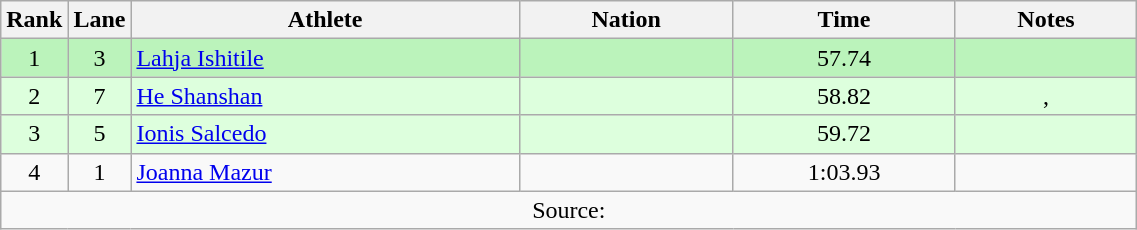<table class="wikitable sortable" style="text-align:center;width: 60%;">
<tr>
<th scope="col" style="width: 10px;">Rank</th>
<th scope="col" style="width: 10px;">Lane</th>
<th scope="col">Athlete</th>
<th scope="col">Nation</th>
<th scope="col">Time</th>
<th scope="col">Notes</th>
</tr>
<tr bgcolor=bbf3bb>
<td>1</td>
<td>3</td>
<td align=left><a href='#'>Lahja Ishitile</a><br></td>
<td align=left></td>
<td>57.74</td>
<td></td>
</tr>
<tr bgcolor=ddffdd>
<td>2</td>
<td>7</td>
<td align=left><a href='#'>He Shanshan</a><br></td>
<td align=left></td>
<td>58.82</td>
<td>, </td>
</tr>
<tr bgcolor=ddffdd>
<td>3</td>
<td>5</td>
<td align=left><a href='#'>Ionis Salcedo</a><br></td>
<td align=left></td>
<td>59.72</td>
<td></td>
</tr>
<tr>
<td>4</td>
<td>1</td>
<td align=left><a href='#'>Joanna Mazur</a><br></td>
<td align=left></td>
<td>1:03.93</td>
<td></td>
</tr>
<tr class="sortbottom">
<td colspan="6">Source:</td>
</tr>
</table>
